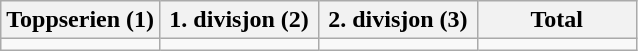<table class="wikitable">
<tr>
<th width="25.0%">Toppserien (1)</th>
<th width="25.0%">1. divisjon (2)</th>
<th width="25.0%">2. divisjon (3)</th>
<th width="25.0%">Total</th>
</tr>
<tr>
<td></td>
<td></td>
<td></td>
<td></td>
</tr>
</table>
